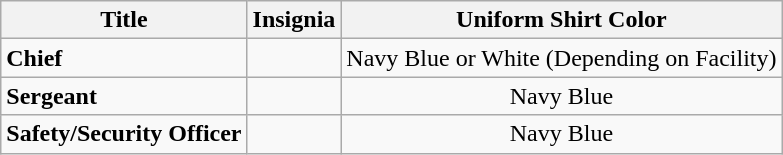<table class="wikitable">
<tr>
<th>Title</th>
<th>Insignia</th>
<th>Uniform Shirt Color</th>
</tr>
<tr>
<td><strong>Chief</strong></td>
<td></td>
<td style="text-align:center;">Navy Blue or White (Depending on Facility)</td>
</tr>
<tr>
<td><strong>Sergeant</strong></td>
<td></td>
<td style="text-align:center;">Navy Blue</td>
</tr>
<tr>
<td><strong>Safety/Security Officer</strong></td>
<td></td>
<td style="text-align:center;">Navy Blue</td>
</tr>
</table>
